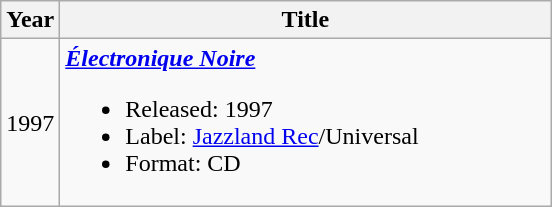<table class="wikitable">
<tr>
<th>Year</th>
<th style="width:225px;">Title</th>
</tr>
<tr>
<td>1997</td>
<td style="width:20em"><strong><em><a href='#'>Électronique Noire</a></em></strong><br><ul><li>Released: 1997</li><li>Label: <a href='#'>Jazzland Rec</a>/Universal </li><li>Format: CD</li></ul></td>
</tr>
</table>
